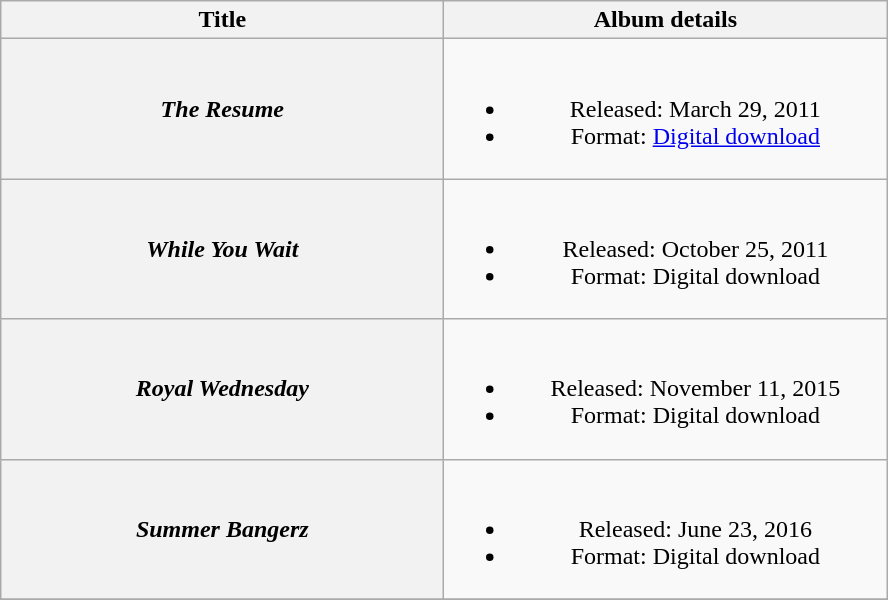<table class="wikitable plainrowheaders" style="text-align:center;">
<tr>
<th scope="col" style="width:18em;">Title</th>
<th scope="col" style="width:18em;">Album details</th>
</tr>
<tr>
<th scope="row"><em>The Resume</em></th>
<td><br><ul><li>Released: March 29, 2011</li><li>Format: <a href='#'>Digital download</a></li></ul></td>
</tr>
<tr>
<th scope="row"><em>While You Wait</em></th>
<td><br><ul><li>Released: October 25, 2011</li><li>Format: Digital download</li></ul></td>
</tr>
<tr>
<th scope="row"><em>Royal Wednesday</em></th>
<td><br><ul><li>Released: November 11, 2015</li><li>Format: Digital download</li></ul></td>
</tr>
<tr>
<th scope="row"><em>Summer Bangerz</em></th>
<td><br><ul><li>Released: June 23, 2016</li><li>Format: Digital download</li></ul></td>
</tr>
<tr>
</tr>
</table>
